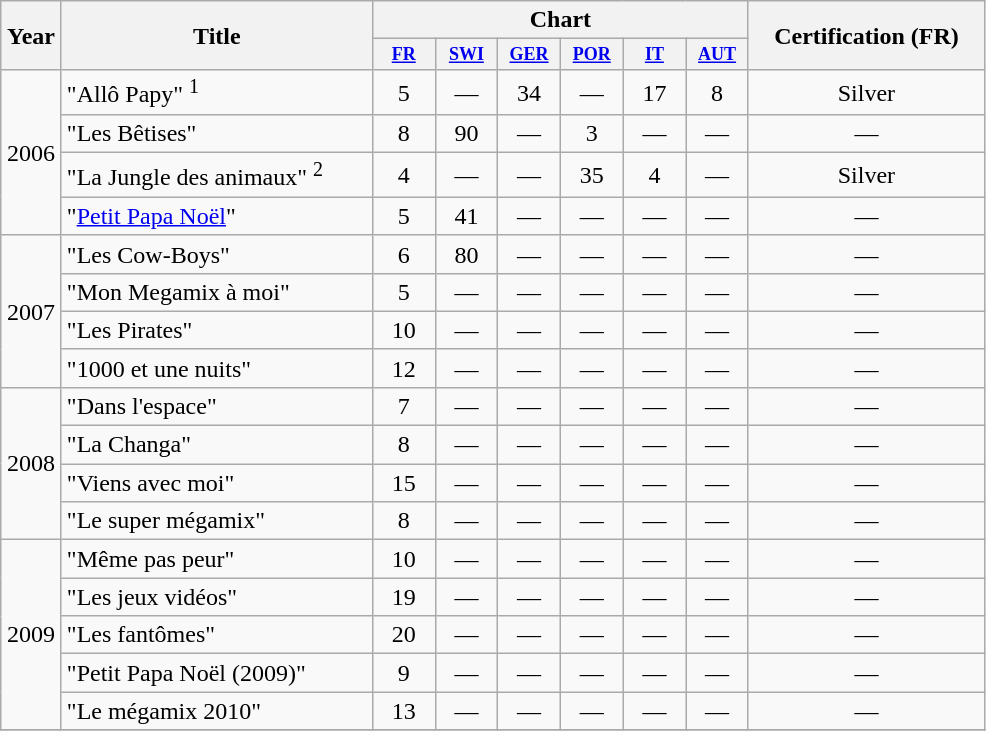<table class="wikitable">
<tr>
<th rowspan="2" width="33">Year</th>
<th rowspan="2" width="200">Title</th>
<th colspan="6">Chart</th>
<th rowspan="2" width="150">Certification (FR)</th>
</tr>
<tr>
<th style="width:3em;font-size:75%"><a href='#'>FR</a></th>
<th style="width:3em;font-size:75%"><a href='#'>SWI</a></th>
<th style="width:3em;font-size:75%"><a href='#'>GER</a></th>
<th style="width:3em;font-size:75%"><a href='#'>POR</a></th>
<th style="width:3em;font-size:75%"><a href='#'>IT</a></th>
<th style="width:3em;font-size:75%"><a href='#'>AUT</a></th>
</tr>
<tr>
<td align="center" rowspan="4">2006</td>
<td>"Allô Papy" <sup>1</sup> </td>
<td align="center">5</td>
<td align="center">—</td>
<td align="center">34</td>
<td align="center">—</td>
<td align="center">17</td>
<td align="center">8</td>
<td align="center">Silver</td>
</tr>
<tr>
<td>"Les Bêtises" </td>
<td align="center">8</td>
<td align="center">90</td>
<td align="center">—</td>
<td align="center">3</td>
<td align="center">—</td>
<td align="center">—</td>
<td align="center">—</td>
</tr>
<tr>
<td>"La Jungle des animaux" <sup>2</sup> </td>
<td align="center">4</td>
<td align="center">—</td>
<td align="center">—</td>
<td align="center">35</td>
<td align="center">4</td>
<td align="center">—</td>
<td align="center">Silver</td>
</tr>
<tr>
<td>"<a href='#'>Petit Papa Noël</a>" </td>
<td align="center">5</td>
<td align="center">41</td>
<td align="center">—</td>
<td align="center">—</td>
<td align="center">—</td>
<td align="center">—</td>
<td align="center">—</td>
</tr>
<tr>
<td align="center" rowspan="4">2007</td>
<td>"Les Cow-Boys" </td>
<td align="center">6</td>
<td align="center">80</td>
<td align="center">—</td>
<td align="center">—</td>
<td align="center">—</td>
<td align="center">—</td>
<td align="center">—</td>
</tr>
<tr>
<td>"Mon Megamix à moi" </td>
<td align="center">5</td>
<td align="center">—</td>
<td align="center">—</td>
<td align="center">—</td>
<td align="center">—</td>
<td align="center">—</td>
<td align="center">—</td>
</tr>
<tr>
<td>"Les Pirates" </td>
<td align="center">10</td>
<td align="center">—</td>
<td align="center">—</td>
<td align="center">—</td>
<td align="center">—</td>
<td align="center">—</td>
<td align="center">—</td>
</tr>
<tr>
<td>"1000 et une nuits" </td>
<td align="center">12</td>
<td align="center">—</td>
<td align="center">—</td>
<td align="center">—</td>
<td align="center">—</td>
<td align="center">—</td>
<td align="center">—</td>
</tr>
<tr>
<td align="center" rowspan="4">2008</td>
<td>"Dans l'espace" </td>
<td align="center">7</td>
<td align="center">—</td>
<td align="center">—</td>
<td align="center">—</td>
<td align="center">—</td>
<td align="center">—</td>
<td align="center">—</td>
</tr>
<tr>
<td>"La Changa" </td>
<td align="center">8</td>
<td align="center">—</td>
<td align="center">—</td>
<td align="center">—</td>
<td align="center">—</td>
<td align="center">—</td>
<td align="center">—</td>
</tr>
<tr>
<td>"Viens avec moi" </td>
<td align="center">15</td>
<td align="center">—</td>
<td align="center">—</td>
<td align="center">—</td>
<td align="center">—</td>
<td align="center">—</td>
<td align="center">—</td>
</tr>
<tr>
<td>"Le super mégamix" </td>
<td align="center">8</td>
<td align="center">—</td>
<td align="center">—</td>
<td align="center">—</td>
<td align="center">—</td>
<td align="center">—</td>
<td align="center">—</td>
</tr>
<tr>
<td align="center" rowspan="5">2009</td>
<td>"Même pas peur" </td>
<td align="center">10</td>
<td align="center">—</td>
<td align="center">—</td>
<td align="center">—</td>
<td align="center">—</td>
<td align="center">—</td>
<td align="center">—</td>
</tr>
<tr>
<td>"Les jeux vidéos" </td>
<td align="center">19</td>
<td align="center">—</td>
<td align="center">—</td>
<td align="center">—</td>
<td align="center">—</td>
<td align="center">—</td>
<td align="center">—</td>
</tr>
<tr>
<td>"Les fantômes" </td>
<td align="center">20</td>
<td align="center">—</td>
<td align="center">—</td>
<td align="center">—</td>
<td align="center">—</td>
<td align="center">—</td>
<td align="center">—</td>
</tr>
<tr>
<td>"Petit Papa Noël (2009)" </td>
<td align="center">9</td>
<td align="center">—</td>
<td align="center">—</td>
<td align="center">—</td>
<td align="center">—</td>
<td align="center">—</td>
<td align="center">—</td>
</tr>
<tr>
<td>"Le mégamix 2010" </td>
<td align="center">13</td>
<td align="center">—</td>
<td align="center">—</td>
<td align="center">—</td>
<td align="center">—</td>
<td align="center">—</td>
<td align="center">—</td>
</tr>
<tr>
</tr>
</table>
